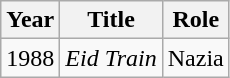<table class="wikitable sortable plainrowheaders">
<tr style="text-align:center;">
<th scope="col">Year</th>
<th scope="col">Title</th>
<th scope="col">Role</th>
</tr>
<tr>
<td>1988</td>
<td><em>Eid Train</em></td>
<td>Nazia</td>
</tr>
</table>
